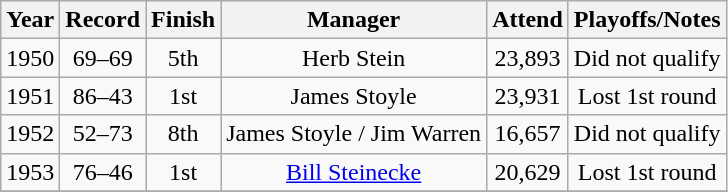<table class="wikitable" style="text-align:center">
<tr>
<th>Year</th>
<th>Record</th>
<th>Finish</th>
<th>Manager</th>
<th>Attend</th>
<th>Playoffs/Notes</th>
</tr>
<tr align=center>
<td>1950</td>
<td>69–69</td>
<td>5th</td>
<td>Herb Stein</td>
<td>23,893</td>
<td>Did not qualify</td>
</tr>
<tr align=center>
<td>1951</td>
<td>86–43</td>
<td>1st</td>
<td>James Stoyle</td>
<td>23,931</td>
<td>Lost 1st round</td>
</tr>
<tr align=center>
<td>1952</td>
<td>52–73</td>
<td>8th</td>
<td>James Stoyle / Jim Warren</td>
<td>16,657</td>
<td>Did not qualify</td>
</tr>
<tr align=center>
<td>1953</td>
<td>76–46</td>
<td>1st</td>
<td><a href='#'>Bill Steinecke</a></td>
<td>20,629</td>
<td>Lost 1st round</td>
</tr>
<tr align=center>
</tr>
</table>
